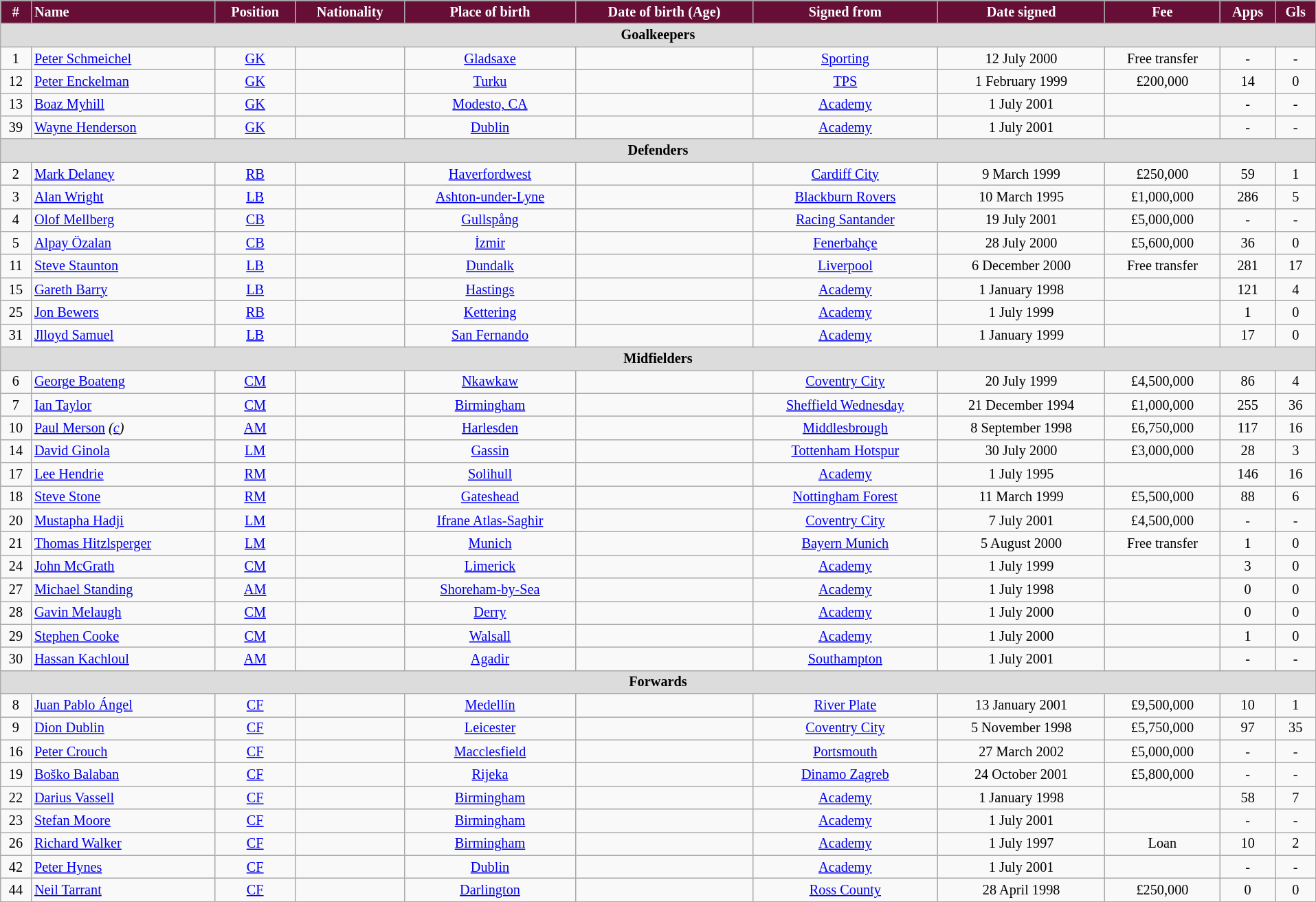<table class="wikitable" style="text-align:center; font-size:84.5%; width:101%;">
<tr>
<th style="background:#670E36; color:#FFFFFF; text-align:center;">#</th>
<th style="background:#670E36; color:#FFFFFF; text-align:left;">Name</th>
<th style="background:#670E36; color:#FFFFFF; text-align:center;">Position</th>
<th style="background:#670E36; color:#FFFFFF; text-align:center;">Nationality</th>
<th style="background:#670E36; color:#FFFFFF; text-align:center;">Place of birth</th>
<th style="background:#670E36; color:#FFFFFF; text-align:center;">Date of birth (Age)</th>
<th style="background:#670E36; color:#FFFFFF; text-align:center;">Signed from</th>
<th style="background:#670E36; color:#FFFFFF; text-align:center;">Date signed</th>
<th style="background:#670E36; color:#FFFFFF; text-align:center;">Fee</th>
<th style="background:#670E36; color:#FFFFFF; text-align:center;">Apps</th>
<th style="background:#670E36; color:#FFFFFF; text-align:center;">Gls</th>
</tr>
<tr>
<th colspan="11" style="background:#dcdcdc; tepxt-align:center;">Goalkeepers</th>
</tr>
<tr>
<td>1</td>
<td style="text-align:left;"><a href='#'>Peter Schmeichel</a></td>
<td><a href='#'>GK</a></td>
<td></td>
<td><a href='#'>Gladsaxe</a></td>
<td></td>
<td> <a href='#'> Sporting</a></td>
<td>12 July 2000</td>
<td>Free transfer</td>
<td>-</td>
<td>-</td>
</tr>
<tr>
<td>12</td>
<td style="text-align:left;"><a href='#'>Peter Enckelman</a></td>
<td><a href='#'>GK</a></td>
<td></td>
<td><a href='#'>Turku</a></td>
<td></td>
<td> <a href='#'>TPS</a></td>
<td>1 February 1999</td>
<td>£200,000</td>
<td>14</td>
<td>0</td>
</tr>
<tr>
<td>13</td>
<td style="text-align:left;"><a href='#'>Boaz Myhill</a></td>
<td><a href='#'>GK</a></td>
<td></td>
<td> <a href='#'>Modesto, CA</a></td>
<td></td>
<td><a href='#'>Academy</a></td>
<td>1 July 2001</td>
<td></td>
<td>-</td>
<td>-</td>
</tr>
<tr>
<td>39</td>
<td style="text-align:left;"><a href='#'>Wayne Henderson</a></td>
<td><a href='#'>GK</a></td>
<td></td>
<td><a href='#'>Dublin</a></td>
<td></td>
<td><a href='#'>Academy</a></td>
<td>1 July 2001</td>
<td></td>
<td>-</td>
<td>-</td>
</tr>
<tr>
<th colspan="11" style="background:#dcdcdc; tepxt-align:center;">Defenders</th>
</tr>
<tr>
<td>2</td>
<td style="text-align:left;"><a href='#'>Mark Delaney</a></td>
<td><a href='#'>RB</a></td>
<td></td>
<td><a href='#'>Haverfordwest</a></td>
<td></td>
<td> <a href='#'>Cardiff City</a></td>
<td>9 March 1999</td>
<td>£250,000</td>
<td>59</td>
<td>1</td>
</tr>
<tr>
<td>3</td>
<td style="text-align:left;"><a href='#'>Alan Wright</a></td>
<td><a href='#'>LB</a></td>
<td></td>
<td><a href='#'>Ashton-under-Lyne</a></td>
<td></td>
<td><a href='#'>Blackburn Rovers</a></td>
<td>10 March 1995</td>
<td>£1,000,000</td>
<td>286</td>
<td>5</td>
</tr>
<tr>
<td>4</td>
<td style="text-align:left;"><a href='#'>Olof Mellberg</a></td>
<td><a href='#'>CB</a></td>
<td></td>
<td><a href='#'>Gullspång</a></td>
<td></td>
<td> <a href='#'>Racing Santander</a></td>
<td>19 July 2001</td>
<td>£5,000,000</td>
<td>-</td>
<td>-</td>
</tr>
<tr>
<td>5</td>
<td style="text-align:left;"><a href='#'>Alpay Özalan</a></td>
<td><a href='#'>CB</a></td>
<td></td>
<td><a href='#'>İzmir</a></td>
<td></td>
<td> <a href='#'>Fenerbahçe</a></td>
<td>28 July 2000</td>
<td>£5,600,000</td>
<td>36</td>
<td>0</td>
</tr>
<tr>
<td>11</td>
<td style="text-align:left;"><a href='#'>Steve Staunton</a></td>
<td><a href='#'>LB</a></td>
<td></td>
<td><a href='#'>Dundalk</a></td>
<td></td>
<td><a href='#'>Liverpool</a></td>
<td>6 December 2000</td>
<td>Free transfer</td>
<td>281</td>
<td>17</td>
</tr>
<tr>
<td>15</td>
<td style="text-align:left;"><a href='#'>Gareth Barry</a></td>
<td><a href='#'>LB</a></td>
<td></td>
<td><a href='#'>Hastings</a></td>
<td></td>
<td><a href='#'>Academy</a></td>
<td>1 January 1998</td>
<td></td>
<td>121</td>
<td>4</td>
</tr>
<tr>
<td>25</td>
<td style="text-align:left;"><a href='#'>Jon Bewers</a></td>
<td><a href='#'>RB</a></td>
<td></td>
<td><a href='#'>Kettering</a></td>
<td></td>
<td><a href='#'>Academy</a></td>
<td>1 July 1999</td>
<td></td>
<td>1</td>
<td>0</td>
</tr>
<tr>
<td>31</td>
<td style="text-align:left;"><a href='#'>Jlloyd Samuel</a></td>
<td><a href='#'>LB</a></td>
<td></td>
<td><a href='#'>San Fernando</a></td>
<td></td>
<td><a href='#'>Academy</a></td>
<td>1 January 1999</td>
<td></td>
<td>17</td>
<td>0</td>
</tr>
<tr>
<th colspan="11" style="background:#dcdcdc; tepxt-align:center;">Midfielders</th>
</tr>
<tr>
<td>6</td>
<td style="text-align:left;"><a href='#'>George Boateng</a></td>
<td><a href='#'>CM</a></td>
<td></td>
<td> <a href='#'>Nkawkaw</a></td>
<td></td>
<td><a href='#'>Coventry City</a></td>
<td>20 July 1999</td>
<td>£4,500,000</td>
<td>86</td>
<td>4</td>
</tr>
<tr>
<td>7</td>
<td style="text-align:left;"><a href='#'>Ian Taylor</a></td>
<td><a href='#'>CM</a></td>
<td></td>
<td><a href='#'>Birmingham</a></td>
<td></td>
<td><a href='#'>Sheffield Wednesday</a></td>
<td>21 December 1994</td>
<td>£1,000,000</td>
<td>255</td>
<td>36</td>
</tr>
<tr>
<td>10</td>
<td style="text-align:left;"><a href='#'>Paul Merson</a> <em>(<a href='#'>c</a>)</em></td>
<td><a href='#'>AM</a></td>
<td></td>
<td><a href='#'>Harlesden</a></td>
<td></td>
<td><a href='#'>Middlesbrough</a></td>
<td>8 September 1998</td>
<td>£6,750,000</td>
<td>117</td>
<td>16</td>
</tr>
<tr>
<td>14</td>
<td style="text-align:left;"><a href='#'>David Ginola</a></td>
<td><a href='#'>LM</a></td>
<td></td>
<td><a href='#'>Gassin</a></td>
<td></td>
<td><a href='#'>Tottenham Hotspur</a></td>
<td>30 July 2000</td>
<td>£3,000,000</td>
<td>28</td>
<td>3</td>
</tr>
<tr>
<td>17</td>
<td style="text-align:left;"><a href='#'>Lee Hendrie</a></td>
<td><a href='#'>RM</a></td>
<td></td>
<td><a href='#'>Solihull</a></td>
<td></td>
<td><a href='#'>Academy</a></td>
<td>1 July 1995</td>
<td></td>
<td>146</td>
<td>16</td>
</tr>
<tr>
<td>18</td>
<td style="text-align:left;"><a href='#'>Steve Stone</a></td>
<td><a href='#'>RM</a></td>
<td></td>
<td><a href='#'>Gateshead</a></td>
<td></td>
<td><a href='#'>Nottingham Forest</a></td>
<td>11 March 1999</td>
<td>£5,500,000</td>
<td>88</td>
<td>6</td>
</tr>
<tr>
<td>20</td>
<td style="text-align:left;"><a href='#'>Mustapha Hadji</a></td>
<td><a href='#'>LM</a></td>
<td></td>
<td><a href='#'>Ifrane Atlas-Saghir</a></td>
<td></td>
<td><a href='#'>Coventry City</a></td>
<td>7 July 2001</td>
<td>£4,500,000</td>
<td>-</td>
<td>-</td>
</tr>
<tr>
<td>21</td>
<td style="text-align:left;"><a href='#'>Thomas Hitzlsperger</a></td>
<td><a href='#'>LM</a></td>
<td></td>
<td><a href='#'>Munich</a></td>
<td></td>
<td> <a href='#'>Bayern Munich</a></td>
<td>5 August 2000</td>
<td>Free transfer</td>
<td>1</td>
<td>0</td>
</tr>
<tr>
<td>24</td>
<td style="text-align:left;"><a href='#'>John McGrath</a></td>
<td><a href='#'>CM</a></td>
<td></td>
<td><a href='#'>Limerick</a></td>
<td></td>
<td><a href='#'>Academy</a></td>
<td>1 July 1999</td>
<td></td>
<td>3</td>
<td>0</td>
</tr>
<tr>
<td>27</td>
<td style="text-align:left;"><a href='#'>Michael Standing</a></td>
<td><a href='#'>AM</a></td>
<td></td>
<td><a href='#'>Shoreham-by-Sea</a></td>
<td></td>
<td><a href='#'>Academy</a></td>
<td>1 July 1998</td>
<td></td>
<td>0</td>
<td>0</td>
</tr>
<tr>
<td>28</td>
<td style="text-align:left;"><a href='#'>Gavin Melaugh</a></td>
<td><a href='#'>CM</a></td>
<td></td>
<td><a href='#'>Derry</a></td>
<td></td>
<td><a href='#'>Academy</a></td>
<td>1 July 2000</td>
<td></td>
<td>0</td>
<td>0</td>
</tr>
<tr>
<td>29</td>
<td style="text-align:left;"><a href='#'>Stephen Cooke</a></td>
<td><a href='#'>CM</a></td>
<td></td>
<td><a href='#'>Walsall</a></td>
<td></td>
<td><a href='#'>Academy</a></td>
<td>1 July 2000</td>
<td></td>
<td>1</td>
<td>0</td>
</tr>
<tr>
<td>30</td>
<td style="text-align:left;"><a href='#'>Hassan Kachloul</a></td>
<td><a href='#'>AM</a></td>
<td></td>
<td><a href='#'>Agadir</a></td>
<td></td>
<td><a href='#'>Southampton</a></td>
<td>1 July 2001</td>
<td></td>
<td>-</td>
<td>-</td>
</tr>
<tr>
<th colspan="11" style="background:#dcdcdc; tepxt-align:center;">Forwards</th>
</tr>
<tr>
<td>8</td>
<td style="text-align:left;"><a href='#'>Juan Pablo Ángel</a></td>
<td><a href='#'>CF</a></td>
<td></td>
<td><a href='#'>Medellín</a></td>
<td></td>
<td> <a href='#'>River Plate</a></td>
<td>13 January 2001</td>
<td>£9,500,000</td>
<td>10</td>
<td>1</td>
</tr>
<tr>
<td>9</td>
<td style="text-align:left;"><a href='#'>Dion Dublin</a></td>
<td><a href='#'>CF</a></td>
<td></td>
<td><a href='#'>Leicester</a></td>
<td></td>
<td><a href='#'>Coventry City</a></td>
<td>5 November 1998</td>
<td>£5,750,000</td>
<td>97</td>
<td>35</td>
</tr>
<tr>
<td>16</td>
<td style="text-align:left;"><a href='#'>Peter Crouch</a></td>
<td><a href='#'>CF</a></td>
<td></td>
<td><a href='#'>Macclesfield</a></td>
<td></td>
<td><a href='#'>Portsmouth</a></td>
<td>27 March 2002</td>
<td>£5,000,000</td>
<td>-</td>
<td>-</td>
</tr>
<tr>
<td>19</td>
<td style="text-align:left;"><a href='#'>Boško Balaban</a></td>
<td><a href='#'>CF</a></td>
<td></td>
<td><a href='#'>Rijeka</a></td>
<td></td>
<td> <a href='#'>Dinamo Zagreb</a></td>
<td>24 October 2001</td>
<td>£5,800,000</td>
<td>-</td>
<td>-</td>
</tr>
<tr>
<td>22</td>
<td style="text-align:left;"><a href='#'>Darius Vassell</a></td>
<td><a href='#'>CF</a></td>
<td></td>
<td><a href='#'>Birmingham</a></td>
<td></td>
<td><a href='#'>Academy</a></td>
<td>1 January 1998</td>
<td></td>
<td>58</td>
<td>7</td>
</tr>
<tr>
<td>23</td>
<td style="text-align:left;"><a href='#'>Stefan Moore</a></td>
<td><a href='#'>CF</a></td>
<td></td>
<td><a href='#'>Birmingham</a></td>
<td></td>
<td><a href='#'>Academy</a></td>
<td>1 July 2001</td>
<td></td>
<td>-</td>
<td>-</td>
</tr>
<tr>
<td>26</td>
<td style="text-align:left;"><a href='#'>Richard Walker</a></td>
<td><a href='#'>CF</a></td>
<td></td>
<td><a href='#'>Birmingham</a></td>
<td></td>
<td><a href='#'>Academy</a></td>
<td>1 July 1997</td>
<td>Loan</td>
<td>10</td>
<td>2</td>
</tr>
<tr>
<td>42</td>
<td style="text-align:left;"><a href='#'>Peter Hynes</a></td>
<td><a href='#'>CF</a></td>
<td></td>
<td><a href='#'>Dublin</a></td>
<td></td>
<td><a href='#'>Academy</a></td>
<td>1 July 2001</td>
<td></td>
<td>-</td>
<td>-</td>
</tr>
<tr>
<td>44</td>
<td style="text-align:left;"><a href='#'>Neil Tarrant</a></td>
<td><a href='#'>CF</a></td>
<td></td>
<td> <a href='#'>Darlington</a></td>
<td></td>
<td> <a href='#'>Ross County</a></td>
<td>28 April 1998</td>
<td>£250,000</td>
<td>0</td>
<td>0</td>
</tr>
</table>
